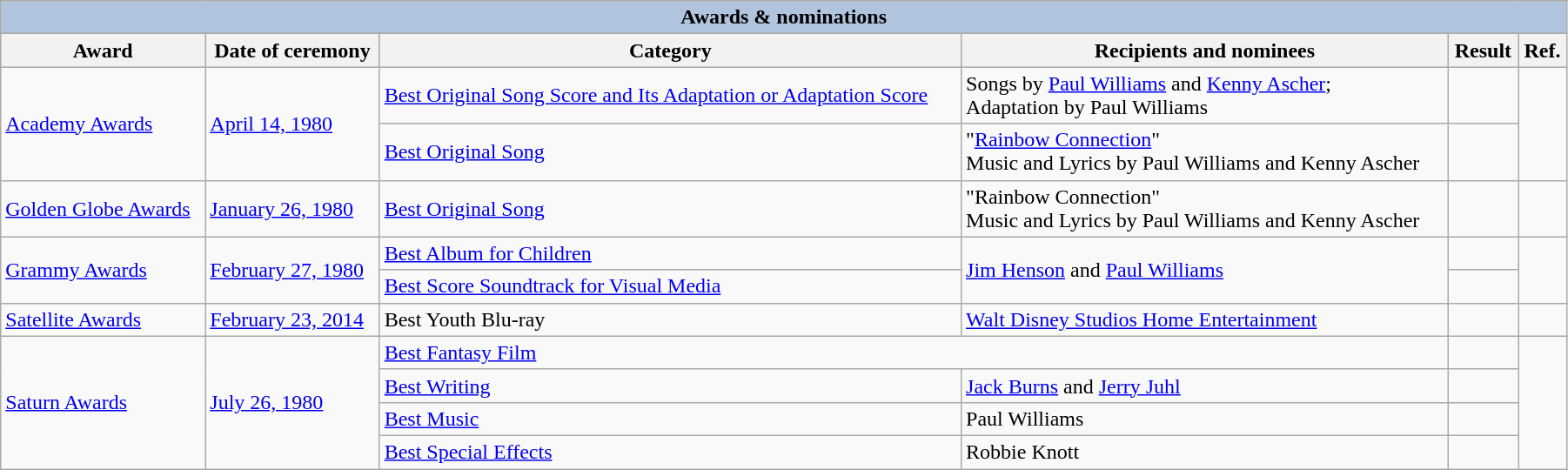<table class="wikitable" style="width:95%;">
<tr style="background:#ccc; text-align:center;">
<th colspan="6" style="background: LightSteelBlue;">Awards & nominations</th>
</tr>
<tr style="background:#ccc; text-align:center;">
<th>Award</th>
<th>Date of ceremony</th>
<th>Category</th>
<th>Recipients and nominees</th>
<th>Result</th>
<th>Ref.</th>
</tr>
<tr>
<td rowspan="2"><a href='#'>Academy Awards</a></td>
<td rowspan="2"><a href='#'>April 14, 1980</a></td>
<td><a href='#'>Best Original Song Score and Its Adaptation or Adaptation Score</a></td>
<td>Songs by <a href='#'>Paul Williams</a> and <a href='#'>Kenny Ascher</a>; <br> Adaptation by Paul Williams</td>
<td></td>
<td rowspan="2"></td>
</tr>
<tr>
<td><a href='#'>Best Original Song</a></td>
<td>"<a href='#'>Rainbow Connection</a>" <br> Music and Lyrics by Paul Williams and Kenny Ascher</td>
<td></td>
</tr>
<tr>
<td><a href='#'>Golden Globe Awards</a></td>
<td><a href='#'>January 26, 1980</a></td>
<td><a href='#'>Best Original Song</a></td>
<td>"Rainbow Connection" <br> Music and Lyrics by Paul Williams and Kenny Ascher</td>
<td></td>
<td></td>
</tr>
<tr>
<td rowspan="2"><a href='#'>Grammy Awards</a></td>
<td rowspan="2"><a href='#'>February 27, 1980</a></td>
<td><a href='#'>Best Album for Children</a></td>
<td rowspan="2"><a href='#'>Jim Henson</a> and <a href='#'>Paul Williams</a></td>
<td></td>
<td rowspan="2"></td>
</tr>
<tr>
<td><a href='#'>Best Score Soundtrack for Visual Media</a></td>
<td></td>
</tr>
<tr>
<td><a href='#'>Satellite Awards</a></td>
<td><a href='#'>February 23, 2014</a></td>
<td>Best Youth Blu-ray</td>
<td><a href='#'>Walt Disney Studios Home Entertainment</a></td>
<td></td>
<td></td>
</tr>
<tr>
<td rowspan="4"><a href='#'>Saturn Awards</a></td>
<td rowspan="4"><a href='#'>July 26, 1980</a></td>
<td colspan="2"><a href='#'>Best Fantasy Film</a></td>
<td></td>
<td rowspan="4"></td>
</tr>
<tr>
<td><a href='#'>Best Writing</a></td>
<td><a href='#'>Jack Burns</a> and <a href='#'>Jerry Juhl</a></td>
<td></td>
</tr>
<tr>
<td><a href='#'>Best Music</a></td>
<td>Paul Williams</td>
<td></td>
</tr>
<tr>
<td><a href='#'>Best Special Effects</a></td>
<td>Robbie Knott</td>
<td></td>
</tr>
</table>
